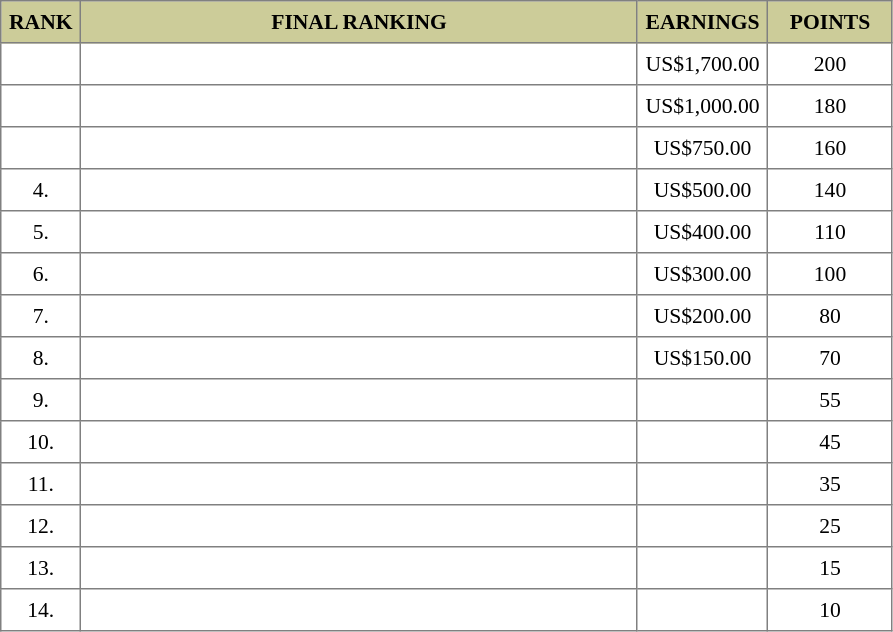<table border="1" cellspacing="2" cellpadding="5" style="border-collapse: collapse; font-size: 90%;">
<tr bgcolor="CCCC99">
<th>RANK</th>
<th style="width: 25em">FINAL RANKING</th>
<th style="width: 5em">EARNINGS</th>
<th style="width: 5em">POINTS</th>
</tr>
<tr>
<td align="center"></td>
<td></td>
<td align="center">US$1,700.00</td>
<td align="center">200</td>
</tr>
<tr>
<td align="center"></td>
<td></td>
<td align="center">US$1,000.00</td>
<td align="center">180</td>
</tr>
<tr>
<td align="center"></td>
<td></td>
<td align="center">US$750.00</td>
<td align="center">160</td>
</tr>
<tr>
<td align="center">4.</td>
<td></td>
<td align="center">US$500.00</td>
<td align="center">140</td>
</tr>
<tr>
<td align="center">5.</td>
<td></td>
<td align="center">US$400.00</td>
<td align="center">110</td>
</tr>
<tr>
<td align="center">6.</td>
<td></td>
<td align="center">US$300.00</td>
<td align="center">100</td>
</tr>
<tr>
<td align="center">7.</td>
<td></td>
<td align="center">US$200.00</td>
<td align="center">80</td>
</tr>
<tr>
<td align="center">8.</td>
<td></td>
<td align="center">US$150.00</td>
<td align="center">70</td>
</tr>
<tr>
<td align="center">9.</td>
<td></td>
<td align="center"></td>
<td align="center">55</td>
</tr>
<tr>
<td align="center">10.</td>
<td></td>
<td align="center"></td>
<td align="center">45</td>
</tr>
<tr>
<td align="center">11.</td>
<td></td>
<td align="center"></td>
<td align="center">35</td>
</tr>
<tr>
<td align="center">12.</td>
<td></td>
<td align="center"></td>
<td align="center">25</td>
</tr>
<tr>
<td align="center">13.</td>
<td></td>
<td align="center"></td>
<td align="center">15</td>
</tr>
<tr>
<td align="center">14.</td>
<td></td>
<td align="center"></td>
<td align="center">10</td>
</tr>
</table>
